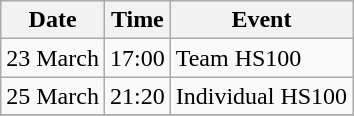<table class="wikitable">
<tr>
<th>Date</th>
<th>Time</th>
<th>Event</th>
</tr>
<tr>
<td>23 March</td>
<td>17:00</td>
<td>Team HS100</td>
</tr>
<tr>
<td>25 March</td>
<td>21:20</td>
<td>Individual HS100</td>
</tr>
<tr>
</tr>
</table>
